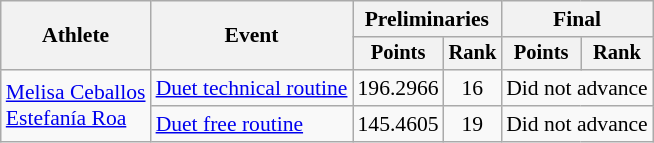<table class="wikitable" style="text-align:center; font-size:90%;">
<tr>
<th rowspan="2">Athlete</th>
<th rowspan="2">Event</th>
<th colspan="2">Preliminaries</th>
<th colspan="2">Final</th>
</tr>
<tr style="font-size:95%">
<th>Points</th>
<th>Rank</th>
<th>Points</th>
<th>Rank</th>
</tr>
<tr>
<td align=left rowspan=2><a href='#'>Melisa Ceballos</a><br> <a href='#'>Estefanía Roa</a></td>
<td align=left><a href='#'>Duet technical routine</a></td>
<td>196.2966</td>
<td>16</td>
<td colspan=2>Did not advance</td>
</tr>
<tr>
<td align=left><a href='#'>Duet free routine</a></td>
<td>145.4605</td>
<td>19</td>
<td colspan=2>Did not advance</td>
</tr>
</table>
